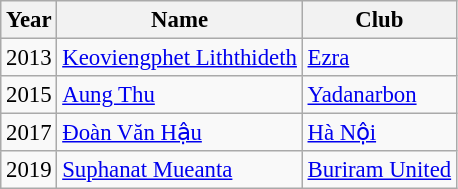<table class="wikitable" style="font-size:95%;">
<tr>
<th>Year</th>
<th>Name</th>
<th>Club</th>
</tr>
<tr>
<td>2013</td>
<td> <a href='#'>Keoviengphet Liththideth</a></td>
<td> <a href='#'>Ezra</a></td>
</tr>
<tr>
<td>2015</td>
<td> <a href='#'>Aung Thu</a></td>
<td> <a href='#'>Yadanarbon</a></td>
</tr>
<tr>
<td>2017</td>
<td> <a href='#'>Đoàn Văn Hậu</a></td>
<td> <a href='#'>Hà Nội</a></td>
</tr>
<tr>
<td>2019</td>
<td> <a href='#'>Suphanat Mueanta</a></td>
<td> <a href='#'>Buriram United</a></td>
</tr>
</table>
